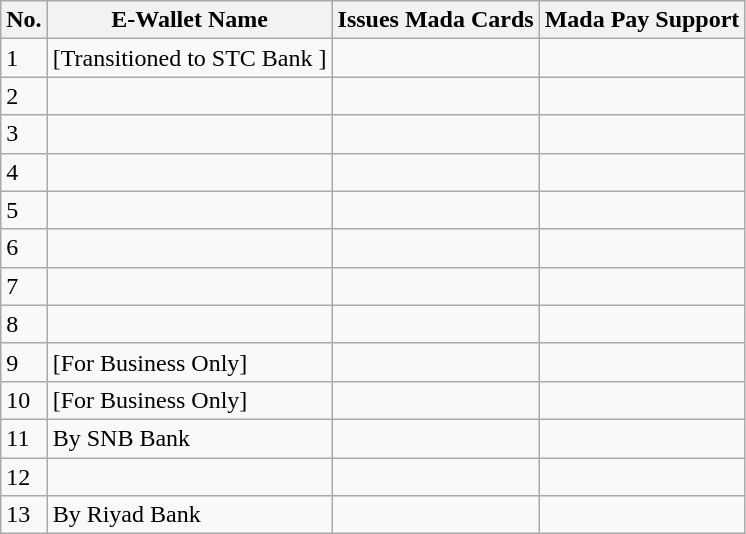<table class="wikitable sortable">
<tr>
<th>No.</th>
<th>E-Wallet Name</th>
<th>Issues Mada Cards</th>
<th>Mada Pay Support</th>
</tr>
<tr>
<td>1</td>
<td> [Transitioned to STC Bank ]</td>
<td></td>
<td></td>
</tr>
<tr>
<td>2</td>
<td></td>
<td></td>
<td></td>
</tr>
<tr>
<td>3</td>
<td></td>
<td></td>
<td></td>
</tr>
<tr>
<td>4</td>
<td></td>
<td></td>
<td></td>
</tr>
<tr>
<td>5</td>
<td></td>
<td></td>
<td></td>
</tr>
<tr>
<td>6</td>
<td></td>
<td></td>
<td></td>
</tr>
<tr>
<td>7</td>
<td></td>
<td></td>
<td></td>
</tr>
<tr>
<td>8</td>
<td></td>
<td></td>
<td></td>
</tr>
<tr>
<td>9</td>
<td> [For Business Only]</td>
<td></td>
<td></td>
</tr>
<tr>
<td>10</td>
<td> [For Business Only]</td>
<td></td>
<td></td>
</tr>
<tr>
<td>11</td>
<td> By SNB Bank</td>
<td></td>
<td></td>
</tr>
<tr>
<td>12</td>
<td></td>
<td></td>
<td></td>
</tr>
<tr>
<td>13</td>
<td> By Riyad Bank</td>
<td></td>
<td></td>
</tr>
</table>
